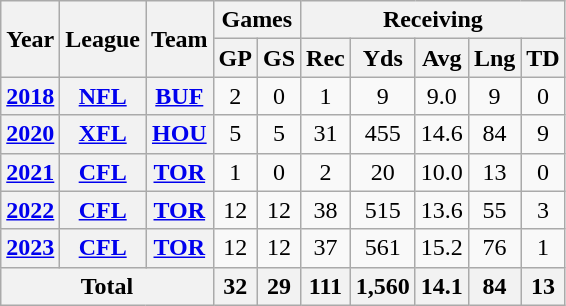<table class=wikitable style="text-align:center;">
<tr>
<th rowspan="2">Year</th>
<th rowspan="2">League</th>
<th rowspan="2">Team</th>
<th colspan="2">Games</th>
<th colspan="5">Receiving</th>
</tr>
<tr>
<th>GP</th>
<th>GS</th>
<th>Rec</th>
<th>Yds</th>
<th>Avg</th>
<th>Lng</th>
<th>TD</th>
</tr>
<tr>
<th><a href='#'>2018</a></th>
<th><a href='#'>NFL</a></th>
<th><a href='#'>BUF</a></th>
<td>2</td>
<td>0</td>
<td>1</td>
<td>9</td>
<td>9.0</td>
<td>9</td>
<td>0</td>
</tr>
<tr>
<th><a href='#'>2020</a></th>
<th><a href='#'>XFL</a></th>
<th><a href='#'>HOU</a></th>
<td>5</td>
<td>5</td>
<td>31</td>
<td>455</td>
<td>14.6</td>
<td>84</td>
<td>9</td>
</tr>
<tr>
<th><a href='#'>2021</a></th>
<th><a href='#'>CFL</a></th>
<th><a href='#'>TOR</a></th>
<td>1</td>
<td>0</td>
<td>2</td>
<td>20</td>
<td>10.0</td>
<td>13</td>
<td>0</td>
</tr>
<tr>
<th><a href='#'>2022</a></th>
<th><a href='#'>CFL</a></th>
<th><a href='#'>TOR</a></th>
<td>12</td>
<td>12</td>
<td>38</td>
<td>515</td>
<td>13.6</td>
<td>55</td>
<td>3</td>
</tr>
<tr>
<th><a href='#'>2023</a></th>
<th><a href='#'>CFL</a></th>
<th><a href='#'>TOR</a></th>
<td>12</td>
<td>12</td>
<td>37</td>
<td>561</td>
<td>15.2</td>
<td>76</td>
<td>1</td>
</tr>
<tr>
<th colspan="3">Total</th>
<th>32</th>
<th>29</th>
<th>111</th>
<th>1,560</th>
<th>14.1</th>
<th>84</th>
<th>13</th>
</tr>
</table>
